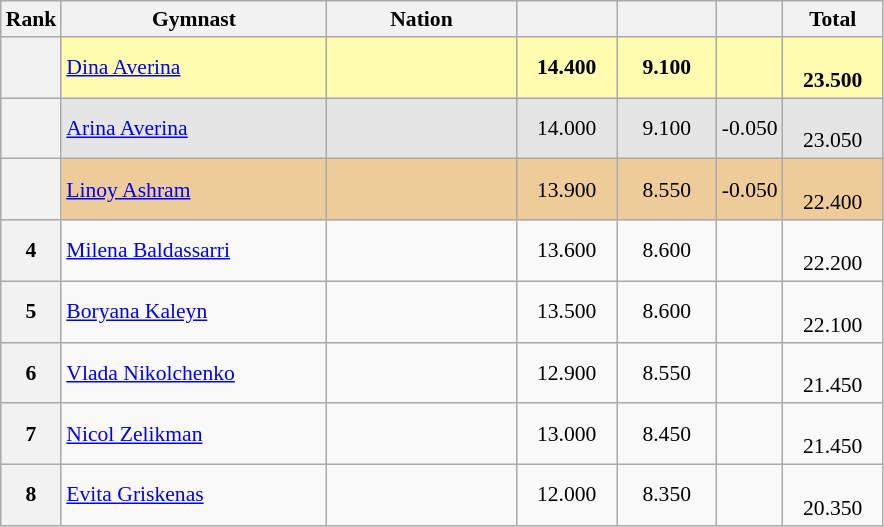<table class="wikitable sortable" style="text-align:center; font-size:90%">
<tr>
<th scope="col" style="width:20px;">Rank</th>
<th ! scope="col" style="width:170px;">Gymnast</th>
<th ! scope="col" style="width:120px;">Nation</th>
<th ! scope="col" style="width:60px;"></th>
<th ! scope="col" style="width:60px;"></th>
<th ! scope="col" style="width:30px;"></th>
<th ! scope="col" style="width:60px;">Total</th>
</tr>
<tr bgcolor=fffcaf>
<th scope=row></th>
<td align=left><a href='#'>Dina Averina</a></td>
<td style="text-align:left;"></td>
<td><strong>14.400</strong></td>
<td><strong>9.100</strong></td>
<td></td>
<td><br><strong>23.500</strong></td>
</tr>
<tr bgcolor=e5e5e5>
<th scope=row></th>
<td align=left><a href='#'>Arina Averina</a></td>
<td style="text-align:left;"></td>
<td>14.000</td>
<td>9.100</td>
<td>-0.050</td>
<td><br>23.050</td>
</tr>
<tr bgcolor=eecc99>
<th scope=row></th>
<td align=left><a href='#'>Linoy Ashram</a></td>
<td style="text-align:left;"></td>
<td>13.900</td>
<td>8.550</td>
<td>-0.050</td>
<td><br>22.400</td>
</tr>
<tr>
<th scope=row>4</th>
<td align=left><a href='#'>Milena Baldassarri</a></td>
<td style="text-align:left;"></td>
<td>13.600</td>
<td>8.600</td>
<td></td>
<td><br>22.200</td>
</tr>
<tr>
<th scope=row>5</th>
<td align=left><a href='#'>Boryana Kaleyn</a></td>
<td style="text-align:left;"></td>
<td>13.500</td>
<td>8.600</td>
<td></td>
<td><br>22.100</td>
</tr>
<tr>
<th scope=row>6</th>
<td align=left><a href='#'>Vlada Nikolchenko</a></td>
<td style="text-align:left;"></td>
<td>12.900</td>
<td>8.550</td>
<td></td>
<td><br>21.450</td>
</tr>
<tr>
<th scope=row>7</th>
<td align=left><a href='#'>Nicol Zelikman</a></td>
<td style="text-align:left;"></td>
<td>13.000</td>
<td>8.450</td>
<td></td>
<td><br>21.450</td>
</tr>
<tr>
<th scope=row>8</th>
<td align=left><a href='#'>Evita Griskenas</a></td>
<td style="text-align:left;"></td>
<td>12.000</td>
<td>8.350</td>
<td></td>
<td><br>20.350</td>
</tr>
</table>
